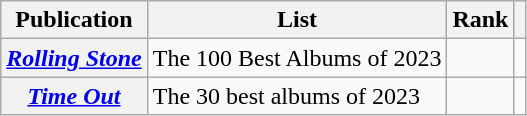<table class="wikitable sortable plainrowheaders" style="border:none; margin:0;">
<tr>
<th scope="col">Publication</th>
<th scope="col" class="unsortable">List</th>
<th scope="col" data-sort-type="number">Rank</th>
<th scope="col" class="unsortable"></th>
</tr>
<tr>
<th scope="row"><em><a href='#'>Rolling Stone</a></em></th>
<td>The 100 Best Albums of 2023</td>
<td></td>
<td></td>
</tr>
<tr>
<th scope="row"><em><a href='#'>Time Out</a></em></th>
<td>The 30 best albums of 2023</td>
<td></td>
<td></td>
</tr>
</table>
